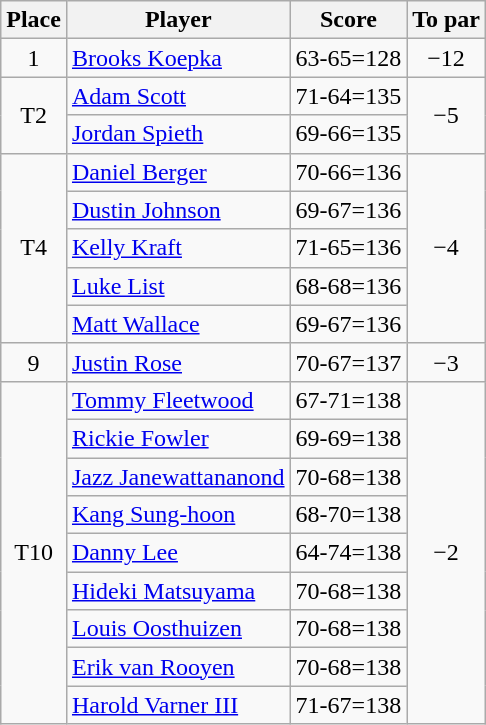<table class="wikitable">
<tr>
<th>Place</th>
<th>Player</th>
<th>Score</th>
<th>To par</th>
</tr>
<tr>
<td align=center>1</td>
<td> <a href='#'>Brooks Koepka</a></td>
<td>63-65=128</td>
<td align=center>−12</td>
</tr>
<tr>
<td rowspan=2 align=center>T2</td>
<td> <a href='#'>Adam Scott</a></td>
<td>71-64=135</td>
<td rowspan=2 align=center>−5</td>
</tr>
<tr>
<td> <a href='#'>Jordan Spieth</a></td>
<td>69-66=135</td>
</tr>
<tr>
<td rowspan=5 align=center>T4</td>
<td> <a href='#'>Daniel Berger</a></td>
<td>70-66=136</td>
<td rowspan=5 align=center>−4</td>
</tr>
<tr>
<td> <a href='#'>Dustin Johnson</a></td>
<td>69-67=136</td>
</tr>
<tr>
<td> <a href='#'>Kelly Kraft</a></td>
<td>71-65=136</td>
</tr>
<tr>
<td> <a href='#'>Luke List</a></td>
<td>68-68=136</td>
</tr>
<tr>
<td> <a href='#'>Matt Wallace</a></td>
<td>69-67=136</td>
</tr>
<tr>
<td align=center>9</td>
<td> <a href='#'>Justin Rose</a></td>
<td>70-67=137</td>
<td align=center>−3</td>
</tr>
<tr>
<td rowspan=9 align=center>T10</td>
<td> <a href='#'>Tommy Fleetwood</a></td>
<td>67-71=138</td>
<td rowspan=9 align=center>−2</td>
</tr>
<tr>
<td> <a href='#'>Rickie Fowler</a></td>
<td>69-69=138</td>
</tr>
<tr>
<td> <a href='#'>Jazz Janewattananond</a></td>
<td>70-68=138</td>
</tr>
<tr>
<td> <a href='#'>Kang Sung-hoon</a></td>
<td>68-70=138</td>
</tr>
<tr>
<td> <a href='#'>Danny Lee</a></td>
<td>64-74=138</td>
</tr>
<tr>
<td> <a href='#'>Hideki Matsuyama</a></td>
<td>70-68=138</td>
</tr>
<tr>
<td> <a href='#'>Louis Oosthuizen</a></td>
<td>70-68=138</td>
</tr>
<tr>
<td> <a href='#'>Erik van Rooyen</a></td>
<td>70-68=138</td>
</tr>
<tr>
<td> <a href='#'>Harold Varner III</a></td>
<td>71-67=138</td>
</tr>
</table>
